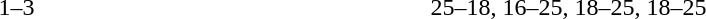<table>
<tr>
<th width=200></th>
<th width=80></th>
<th width=200></th>
<th width=220></th>
</tr>
<tr>
<td align=right></td>
<td>1–3</td>
<td><strong></strong></td>
<td>25–18, 16–25, 18–25, 18–25</td>
</tr>
</table>
